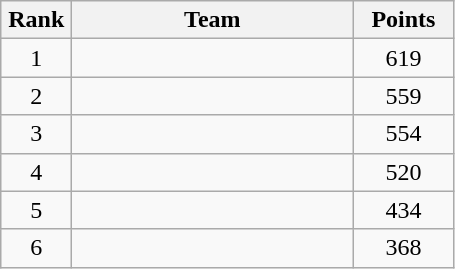<table class="wikitable" style="text-align:center;">
<tr>
<th width=40>Rank</th>
<th width=180>Team</th>
<th width=60>Points</th>
</tr>
<tr>
<td>1</td>
<td align=left></td>
<td>619</td>
</tr>
<tr>
<td>2</td>
<td align=left></td>
<td>559</td>
</tr>
<tr>
<td>3</td>
<td align=left></td>
<td>554</td>
</tr>
<tr>
<td>4</td>
<td align=left></td>
<td>520</td>
</tr>
<tr>
<td>5</td>
<td align=left></td>
<td>434</td>
</tr>
<tr>
<td>6</td>
<td align=left></td>
<td>368</td>
</tr>
</table>
